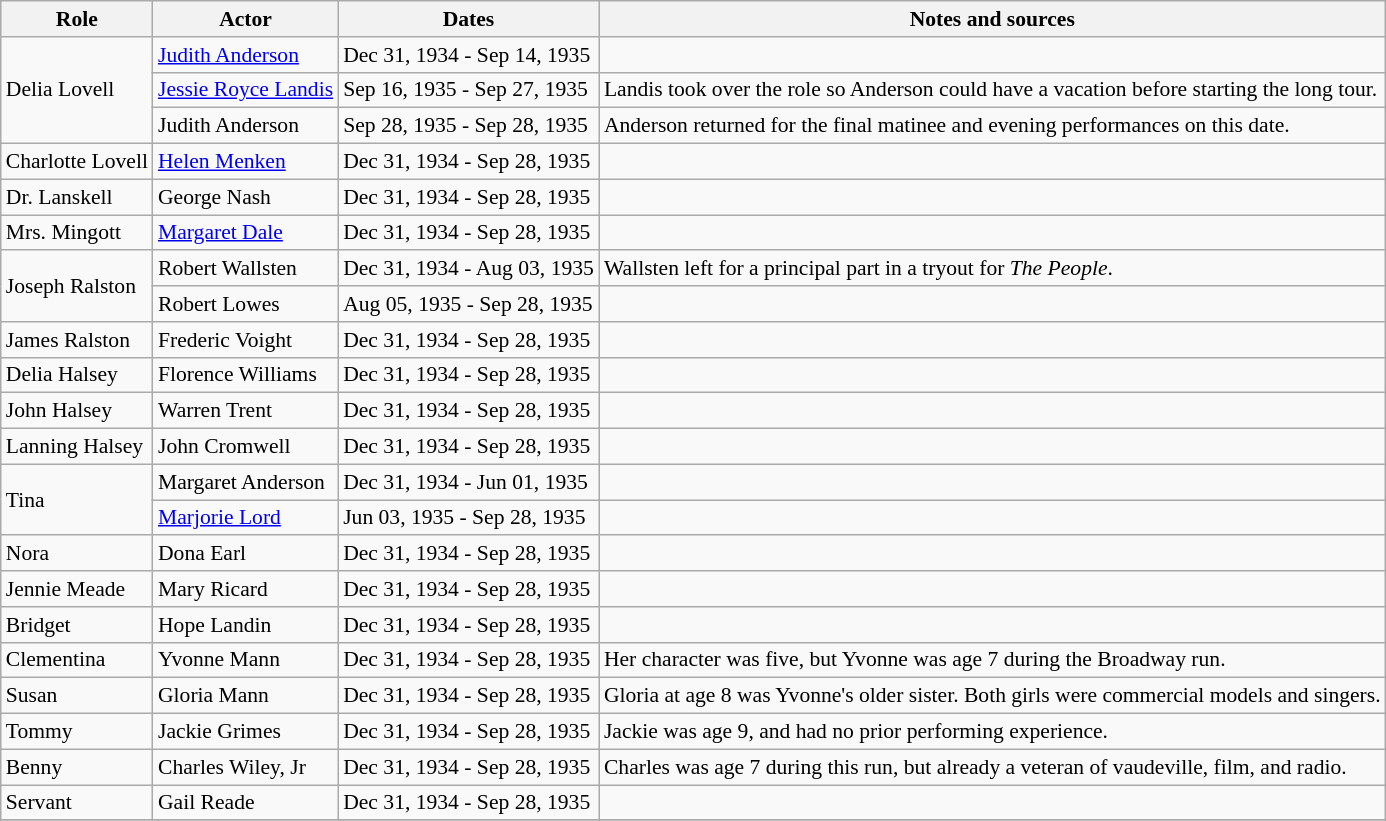<table class="wikitable sortable plainrowheaders" style="font-size: 90%">
<tr>
<th scope="col">Role</th>
<th scope="col">Actor</th>
<th scope="col">Dates</th>
<th scope="col">Notes and sources</th>
</tr>
<tr>
<td rowspan=3>Delia Lovell</td>
<td><a href='#'>Judith Anderson</a></td>
<td>Dec 31, 1934 - Sep 14, 1935</td>
<td></td>
</tr>
<tr>
<td><a href='#'>Jessie Royce Landis</a></td>
<td>Sep 16, 1935 - Sep 27, 1935</td>
<td>Landis took over the role so Anderson could have a vacation before starting the long tour.</td>
</tr>
<tr>
<td>Judith Anderson</td>
<td>Sep 28, 1935 - Sep 28, 1935</td>
<td>Anderson returned for the final matinee and evening performances on this date.</td>
</tr>
<tr>
<td>Charlotte Lovell</td>
<td><a href='#'>Helen Menken</a></td>
<td>Dec 31, 1934 - Sep 28, 1935</td>
<td></td>
</tr>
<tr>
<td>Dr. Lanskell</td>
<td>George Nash</td>
<td>Dec 31, 1934 - Sep 28, 1935</td>
<td></td>
</tr>
<tr>
<td>Mrs. Mingott</td>
<td><a href='#'>Margaret Dale</a></td>
<td>Dec 31, 1934 - Sep 28, 1935</td>
<td></td>
</tr>
<tr>
<td rowspan=2>Joseph Ralston</td>
<td>Robert Wallsten</td>
<td>Dec 31, 1934 - Aug 03, 1935</td>
<td>Wallsten left for a principal part in a tryout for <em>The People</em>.</td>
</tr>
<tr>
<td>Robert Lowes</td>
<td>Aug 05, 1935 - Sep 28, 1935</td>
<td></td>
</tr>
<tr>
<td>James Ralston</td>
<td>Frederic Voight</td>
<td>Dec 31, 1934 - Sep 28, 1935</td>
<td></td>
</tr>
<tr>
<td>Delia Halsey</td>
<td>Florence Williams</td>
<td>Dec 31, 1934 - Sep 28, 1935</td>
<td></td>
</tr>
<tr>
<td>John Halsey</td>
<td>Warren Trent</td>
<td>Dec 31, 1934 - Sep 28, 1935</td>
<td></td>
</tr>
<tr>
<td>Lanning Halsey</td>
<td>John Cromwell</td>
<td>Dec 31, 1934 - Sep 28, 1935</td>
<td></td>
</tr>
<tr>
<td rowspan=2>Tina</td>
<td>Margaret Anderson</td>
<td>Dec 31, 1934 - Jun 01, 1935</td>
<td></td>
</tr>
<tr>
<td><a href='#'>Marjorie Lord</a></td>
<td>Jun 03, 1935 - Sep 28, 1935</td>
<td></td>
</tr>
<tr>
<td>Nora</td>
<td>Dona Earl</td>
<td>Dec 31, 1934 - Sep 28, 1935</td>
<td></td>
</tr>
<tr>
<td>Jennie Meade</td>
<td>Mary Ricard</td>
<td>Dec 31, 1934 - Sep 28, 1935</td>
<td></td>
</tr>
<tr>
<td>Bridget</td>
<td>Hope Landin</td>
<td>Dec 31, 1934 - Sep 28, 1935</td>
<td></td>
</tr>
<tr>
<td>Clementina</td>
<td>Yvonne Mann</td>
<td>Dec 31, 1934 - Sep 28, 1935</td>
<td>Her character was five, but Yvonne was age 7 during the Broadway run.</td>
</tr>
<tr>
<td>Susan</td>
<td>Gloria Mann</td>
<td>Dec 31, 1934 - Sep 28, 1935</td>
<td>Gloria at age 8 was Yvonne's older sister. Both girls were commercial models and singers.</td>
</tr>
<tr>
<td>Tommy</td>
<td>Jackie Grimes</td>
<td>Dec 31, 1934 - Sep 28, 1935</td>
<td>Jackie was age 9, and had no prior performing experience.</td>
</tr>
<tr>
<td>Benny</td>
<td>Charles Wiley, Jr</td>
<td>Dec 31, 1934 - Sep 28, 1935</td>
<td>Charles was age 7 during this run, but already a veteran of vaudeville, film, and radio.</td>
</tr>
<tr>
<td>Servant</td>
<td>Gail Reade</td>
<td>Dec 31, 1934 - Sep 28, 1935</td>
<td></td>
</tr>
<tr>
</tr>
</table>
